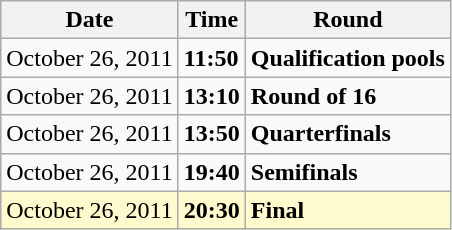<table class="wikitable">
<tr>
<th>Date</th>
<th>Time</th>
<th>Round</th>
</tr>
<tr>
<td>October 26, 2011</td>
<td><strong>11:50</strong></td>
<td><strong>Qualification pools</strong></td>
</tr>
<tr>
<td>October 26, 2011</td>
<td><strong>13:10</strong></td>
<td><strong>Round of 16</strong></td>
</tr>
<tr>
<td>October 26, 2011</td>
<td><strong>13:50</strong></td>
<td><strong>Quarterfinals</strong></td>
</tr>
<tr>
<td>October 26, 2011</td>
<td><strong>19:40</strong></td>
<td><strong>Semifinals</strong></td>
</tr>
<tr style=background:lemonchiffon>
<td>October 26, 2011</td>
<td><strong>20:30</strong></td>
<td><strong>Final</strong></td>
</tr>
</table>
